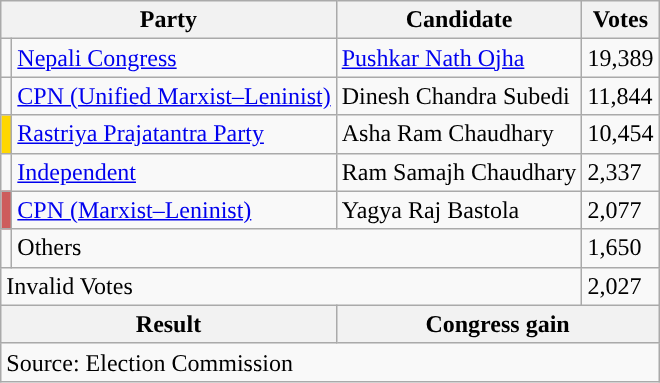<table class="wikitable">
<tr>
<th colspan="2">Party</th>
<th>Candidate</th>
<th>Votes</th>
</tr>
<tr>
<td style="background-color:"></td>
<td><a href='#'>Nepali Congress</a></td>
<td><a href='#'>Pushkar Nath Ojha</a></td>
<td>19,389</td>
</tr>
<tr>
<td style="background-color:"></td>
<td><a href='#'>CPN (Unified Marxist–Leninist)</a></td>
<td>Dinesh Chandra Subedi</td>
<td>11,844</td>
</tr>
<tr>
<td style="background-color:gold"></td>
<td><a href='#'>Rastriya Prajatantra Party</a></td>
<td>Asha Ram Chaudhary</td>
<td>10,454</td>
</tr>
<tr>
<td style="background-color:"></td>
<td><a href='#'>Independent</a></td>
<td>Ram Samajh Chaudhary</td>
<td>2,337</td>
</tr>
<tr>
<td style="background-color:indianred"></td>
<td><a href='#'>CPN (Marxist–Leninist)</a></td>
<td>Yagya Raj Bastola</td>
<td>2,077</td>
</tr>
<tr>
<td></td>
<td colspan="2">Others</td>
<td>1,650</td>
</tr>
<tr>
<td colspan="3">Invalid Votes</td>
<td>2,027</td>
</tr>
<tr>
<th colspan="2">Result</th>
<th colspan="2">Congress gain</th>
</tr>
<tr>
<td colspan="4">Source: Election Commission</td>
</tr>
</table>
